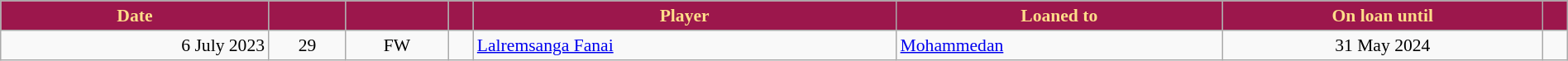<table class="wikitable sortable" style="text-align:center; font-size:90%; width:100%;">
<tr>
<th style="background-color:#9C174C; color:#FEDE89;">Date</th>
<th style="background-color:#9C174C; color:#FEDE89;"></th>
<th style="background-color:#9C174C; color:#FEDE89;"></th>
<th style="background-color:#9C174C; color:#FEDE89;"></th>
<th style="background-color:#9C174C; color:#FEDE89;">Player</th>
<th style="background-color:#9C174C; color:#FEDE89;">Loaned to</th>
<th style="background-color:#9C174C; color:#FEDE89;">On loan until</th>
<th style="background-color:#9C174C; color:#FEDE89;" class="unsortable"></th>
</tr>
<tr>
<td style="text-align:right;">6 July 2023</td>
<td>29</td>
<td>FW</td>
<td></td>
<td style="text-align:left;"><a href='#'>Lalremsanga Fanai</a></td>
<td style="text-align:left;"> <a href='#'>Mohammedan</a></td>
<td>31 May 2024</td>
<td></td>
</tr>
</table>
